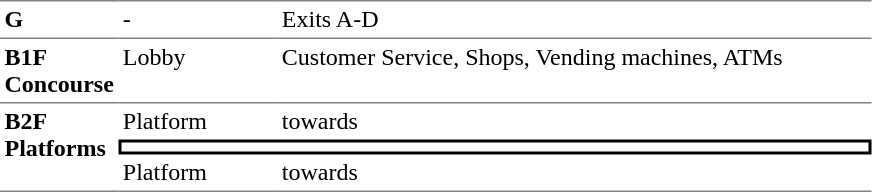<table border=0 cellspacing=0 cellpadding=3>
<tr>
<td style="border-top:solid 1px gray;" width=50 valign=top><strong>G</strong></td>
<td style="border-top:solid 1px gray;" width=100 valign=top>-</td>
<td style="border-top:solid 1px gray;" width=390 valign=top>Exits A-D</td>
</tr>
<tr>
<td style="border-bottom:solid 1px gray; border-top:solid 1px gray;" valign=top width=50><strong>B1F<br>Concourse</strong></td>
<td style="border-bottom:solid 1px gray; border-top:solid 1px gray;" valign=top width=100>Lobby</td>
<td style="border-bottom:solid 1px gray; border-top:solid 1px gray;" valign=top width=390>Customer Service, Shops, Vending machines, ATMs</td>
</tr>
<tr>
<td style="border-bottom:solid 1px gray;" rowspan=3 valign=top><strong>B2F<br>Platforms</strong></td>
<td>Platform</td>
<td>  towards  </td>
</tr>
<tr>
<td style="border-right:solid 2px black;border-left:solid 2px black;border-top:solid 2px black;border-bottom:solid 2px black;text-align:center;" colspan=2></td>
</tr>
<tr>
<td style="border-bottom:solid 1px gray;">Platform</td>
<td style="border-bottom:solid 1px gray;">  towards   </td>
</tr>
</table>
